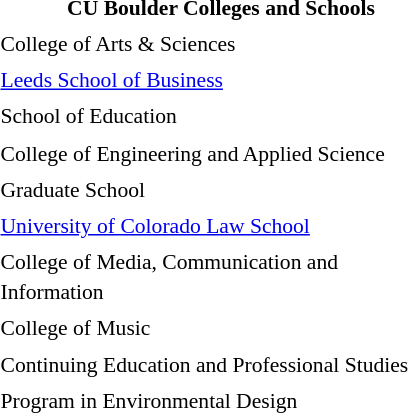<table class="toccolours" style="float:right; margin-left:1em; font-size:90%; line-height:1.4em; width:300px;">
<tr>
<th colspan=2 style="text-align: center;">CU Boulder Colleges and Schools</th>
</tr>
<tr>
<td>College of Arts & Sciences</td>
</tr>
<tr>
<td><a href='#'>Leeds School of Business</a></td>
</tr>
<tr>
<td>School of Education</td>
</tr>
<tr>
<td>College of Engineering and Applied Science</td>
</tr>
<tr>
<td>Graduate School</td>
</tr>
<tr>
<td><a href='#'>University of Colorado Law School</a></td>
</tr>
<tr>
<td>College of Media, Communication and Information</td>
</tr>
<tr>
<td>College of Music</td>
</tr>
<tr>
<td>Continuing Education and Professional Studies</td>
</tr>
<tr>
<td>Program in Environmental Design</td>
</tr>
</table>
